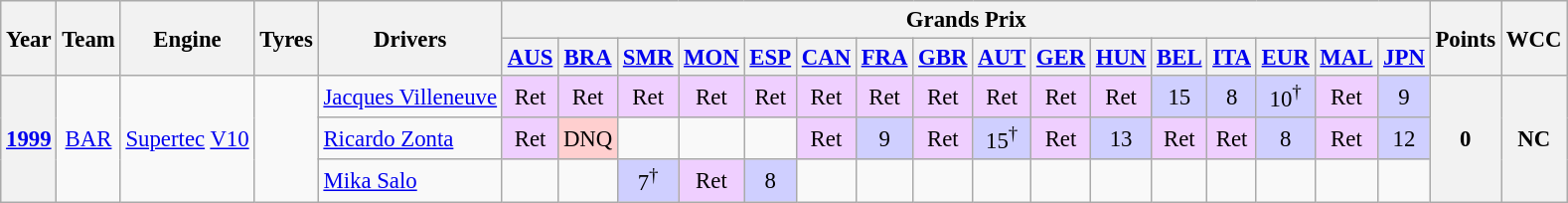<table class="wikitable" style="text-align:center; font-size:95%">
<tr>
<th rowspan="2">Year</th>
<th rowspan="2">Team</th>
<th rowspan="2">Engine</th>
<th rowspan="2">Tyres</th>
<th rowspan="2">Drivers</th>
<th colspan="16">Grands Prix</th>
<th rowspan="2">Points</th>
<th rowspan="2">WCC</th>
</tr>
<tr>
<th><a href='#'>AUS</a></th>
<th><a href='#'>BRA</a></th>
<th><a href='#'>SMR</a></th>
<th><a href='#'>MON</a></th>
<th><a href='#'>ESP</a></th>
<th><a href='#'>CAN</a></th>
<th><a href='#'>FRA</a></th>
<th><a href='#'>GBR</a></th>
<th><a href='#'>AUT</a></th>
<th><a href='#'>GER</a></th>
<th><a href='#'>HUN</a></th>
<th><a href='#'>BEL</a></th>
<th><a href='#'>ITA</a></th>
<th><a href='#'>EUR</a></th>
<th><a href='#'>MAL</a></th>
<th><a href='#'>JPN</a></th>
</tr>
<tr>
<th rowspan="3"><a href='#'>1999</a></th>
<td rowspan="3"><a href='#'>BAR</a></td>
<td rowspan="3"><a href='#'>Supertec</a> <a href='#'>V10</a></td>
<td rowspan="3"></td>
<td align="left"> <a href='#'>Jacques Villeneuve</a></td>
<td style="background:#EFCFFF;">Ret</td>
<td style="background:#EFCFFF;">Ret</td>
<td style="background:#EFCFFF;">Ret</td>
<td style="background:#EFCFFF;">Ret</td>
<td style="background:#EFCFFF;">Ret</td>
<td style="background:#EFCFFF;">Ret</td>
<td style="background:#EFCFFF;">Ret</td>
<td style="background:#EFCFFF;">Ret</td>
<td style="background:#EFCFFF;">Ret</td>
<td style="background:#EFCFFF;">Ret</td>
<td style="background:#EFCFFF;">Ret</td>
<td style="background:#CFCFFF;">15</td>
<td style="background:#CFCFFF;">8</td>
<td style="background:#CFCFFF;">10<sup>†</sup></td>
<td style="background:#EFCFFF;">Ret</td>
<td style="background:#CFCFFF;">9</td>
<th rowspan="3">0</th>
<th rowspan="3">NC</th>
</tr>
<tr>
<td align="left"> <a href='#'>Ricardo Zonta</a></td>
<td style="background:#EFCFFF;">Ret</td>
<td style="background:#FFCFCF;">DNQ</td>
<td></td>
<td></td>
<td></td>
<td style="background:#EFCFFF;">Ret</td>
<td style="background:#CFCFFF;">9</td>
<td style="background:#EFCFFF;">Ret</td>
<td style="background:#CFCFFF;">15<sup>†</sup></td>
<td style="background:#EFCFFF;">Ret</td>
<td style="background:#CFCFFF;">13</td>
<td style="background:#EFCFFF;">Ret</td>
<td style="background:#EFCFFF;">Ret</td>
<td style="background:#CFCFFF;">8</td>
<td style="background:#EFCFFF;">Ret</td>
<td style="background:#CFCFFF;">12</td>
</tr>
<tr>
<td align="left"> <a href='#'>Mika Salo</a></td>
<td></td>
<td></td>
<td style="background:#CFCFFF;">7<sup>†</sup></td>
<td style="background:#EFCFFF;">Ret</td>
<td style="background:#CFCFFF;">8</td>
<td></td>
<td></td>
<td></td>
<td></td>
<td></td>
<td></td>
<td></td>
<td></td>
<td></td>
<td></td>
<td></td>
</tr>
</table>
